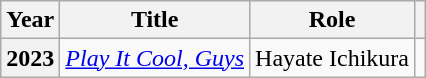<table class="wikitable plainrowheaders">
<tr>
<th scope="col">Year</th>
<th scope="col">Title</th>
<th scope="col">Role</th>
<th scope="col" class="unsortable"></th>
</tr>
<tr>
<th scope="row">2023</th>
<td><em><a href='#'>Play It Cool, Guys</a></em></td>
<td>Hayate Ichikura</td>
<td style="text-align:center"></td>
</tr>
</table>
